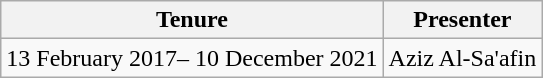<table class="wikitable">
<tr>
<th>Tenure</th>
<th>Presenter</th>
</tr>
<tr>
<td>13 February 2017– 10 December 2021</td>
<td>Aziz Al-Sa'afin</td>
</tr>
</table>
